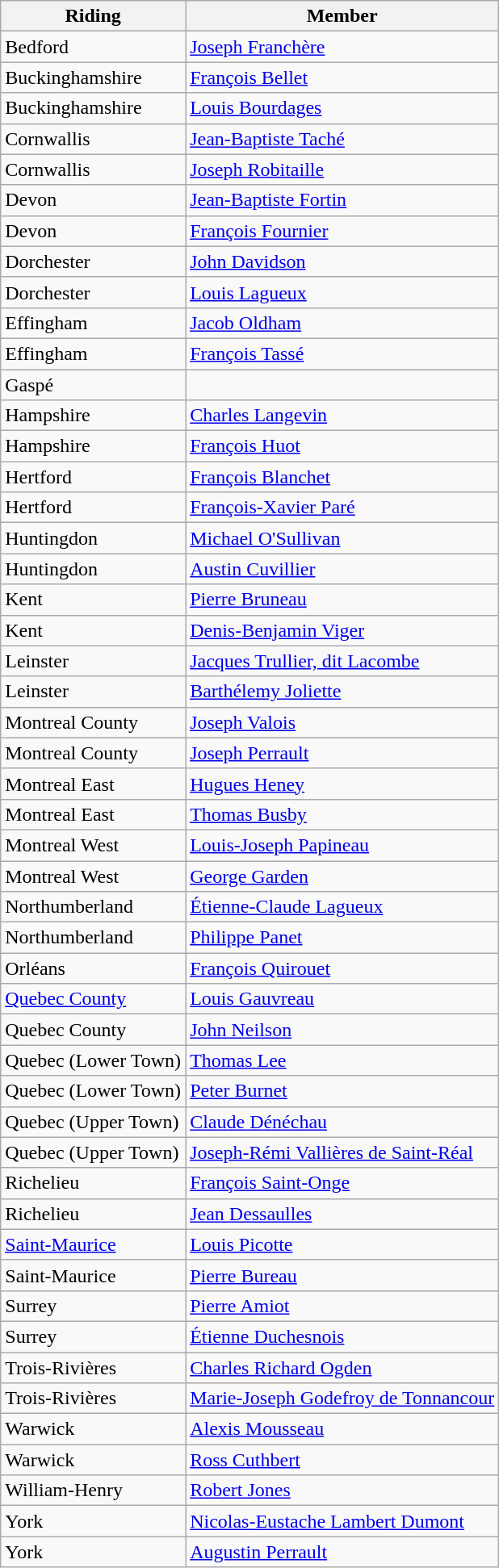<table class="wikitable">
<tr>
<th>Riding</th>
<th>Member</th>
</tr>
<tr>
<td>Bedford</td>
<td><a href='#'>Joseph Franchère</a></td>
</tr>
<tr>
<td>Buckinghamshire</td>
<td><a href='#'>François Bellet</a></td>
</tr>
<tr>
<td>Buckinghamshire</td>
<td><a href='#'>Louis Bourdages</a></td>
</tr>
<tr>
<td>Cornwallis</td>
<td><a href='#'>Jean-Baptiste Taché</a></td>
</tr>
<tr>
<td>Cornwallis</td>
<td><a href='#'>Joseph Robitaille</a></td>
</tr>
<tr>
<td>Devon</td>
<td><a href='#'>Jean-Baptiste Fortin</a></td>
</tr>
<tr>
<td>Devon</td>
<td><a href='#'>François Fournier</a></td>
</tr>
<tr>
<td>Dorchester</td>
<td><a href='#'>John Davidson</a></td>
</tr>
<tr>
<td>Dorchester</td>
<td><a href='#'>Louis Lagueux</a></td>
</tr>
<tr>
<td>Effingham</td>
<td><a href='#'>Jacob Oldham</a></td>
</tr>
<tr>
<td>Effingham</td>
<td><a href='#'>François Tassé</a></td>
</tr>
<tr>
<td>Gaspé </td>
<td></td>
</tr>
<tr>
<td>Hampshire</td>
<td><a href='#'>Charles Langevin</a></td>
</tr>
<tr>
<td>Hampshire</td>
<td><a href='#'>François Huot</a></td>
</tr>
<tr>
<td>Hertford</td>
<td><a href='#'>François Blanchet</a></td>
</tr>
<tr>
<td>Hertford</td>
<td><a href='#'>François-Xavier Paré</a></td>
</tr>
<tr>
<td>Huntingdon</td>
<td><a href='#'>Michael O'Sullivan</a></td>
</tr>
<tr>
<td>Huntingdon</td>
<td><a href='#'>Austin Cuvillier</a></td>
</tr>
<tr>
<td>Kent</td>
<td><a href='#'>Pierre Bruneau</a></td>
</tr>
<tr>
<td>Kent</td>
<td><a href='#'>Denis-Benjamin Viger</a></td>
</tr>
<tr>
<td>Leinster</td>
<td><a href='#'>Jacques Trullier, dit Lacombe</a></td>
</tr>
<tr>
<td>Leinster</td>
<td><a href='#'>Barthélemy Joliette</a></td>
</tr>
<tr>
<td>Montreal County</td>
<td><a href='#'>Joseph Valois</a></td>
</tr>
<tr>
<td>Montreal County</td>
<td><a href='#'>Joseph Perrault</a></td>
</tr>
<tr>
<td>Montreal East</td>
<td><a href='#'>Hugues Heney</a></td>
</tr>
<tr>
<td>Montreal East</td>
<td><a href='#'>Thomas Busby</a></td>
</tr>
<tr>
<td>Montreal West</td>
<td><a href='#'>Louis-Joseph Papineau</a></td>
</tr>
<tr>
<td>Montreal West</td>
<td><a href='#'>George Garden</a></td>
</tr>
<tr>
<td>Northumberland</td>
<td><a href='#'>Étienne-Claude Lagueux</a></td>
</tr>
<tr>
<td>Northumberland</td>
<td><a href='#'>Philippe Panet</a></td>
</tr>
<tr>
<td>Orléans</td>
<td><a href='#'>François Quirouet</a></td>
</tr>
<tr>
<td><a href='#'>Quebec County</a></td>
<td><a href='#'>Louis Gauvreau</a></td>
</tr>
<tr>
<td>Quebec County</td>
<td><a href='#'>John Neilson</a></td>
</tr>
<tr>
<td>Quebec (Lower Town)</td>
<td><a href='#'>Thomas Lee</a></td>
</tr>
<tr>
<td>Quebec (Lower Town)</td>
<td><a href='#'>Peter Burnet</a></td>
</tr>
<tr>
<td>Quebec (Upper Town)</td>
<td><a href='#'>Claude Dénéchau</a></td>
</tr>
<tr>
<td>Quebec (Upper Town)</td>
<td><a href='#'>Joseph-Rémi Vallières de Saint-Réal</a></td>
</tr>
<tr>
<td>Richelieu</td>
<td><a href='#'>François Saint-Onge</a></td>
</tr>
<tr>
<td>Richelieu</td>
<td><a href='#'>Jean Dessaulles</a></td>
</tr>
<tr>
<td><a href='#'>Saint-Maurice</a></td>
<td><a href='#'>Louis Picotte</a></td>
</tr>
<tr>
<td>Saint-Maurice</td>
<td><a href='#'>Pierre Bureau</a></td>
</tr>
<tr>
<td>Surrey</td>
<td><a href='#'>Pierre Amiot</a></td>
</tr>
<tr>
<td>Surrey</td>
<td><a href='#'>Étienne Duchesnois</a></td>
</tr>
<tr>
<td>Trois-Rivières</td>
<td><a href='#'>Charles Richard Ogden</a></td>
</tr>
<tr>
<td>Trois-Rivières</td>
<td><a href='#'>Marie-Joseph Godefroy de Tonnancour</a></td>
</tr>
<tr>
<td>Warwick</td>
<td><a href='#'>Alexis Mousseau</a></td>
</tr>
<tr>
<td>Warwick</td>
<td><a href='#'>Ross Cuthbert</a></td>
</tr>
<tr>
<td>William-Henry</td>
<td><a href='#'>Robert Jones</a></td>
</tr>
<tr>
<td>York</td>
<td><a href='#'>Nicolas-Eustache Lambert Dumont</a></td>
</tr>
<tr>
<td>York</td>
<td><a href='#'>Augustin Perrault</a></td>
</tr>
</table>
